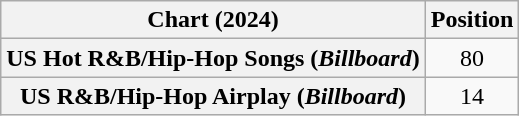<table class="wikitable sortable plainrowheaders" style="text-align:center">
<tr>
<th scope="col">Chart (2024)</th>
<th scope="col">Position</th>
</tr>
<tr>
<th scope="row">US Hot R&B/Hip-Hop Songs (<em>Billboard</em>)</th>
<td>80</td>
</tr>
<tr>
<th scope="row">US R&B/Hip-Hop Airplay (<em>Billboard</em>)</th>
<td>14</td>
</tr>
</table>
